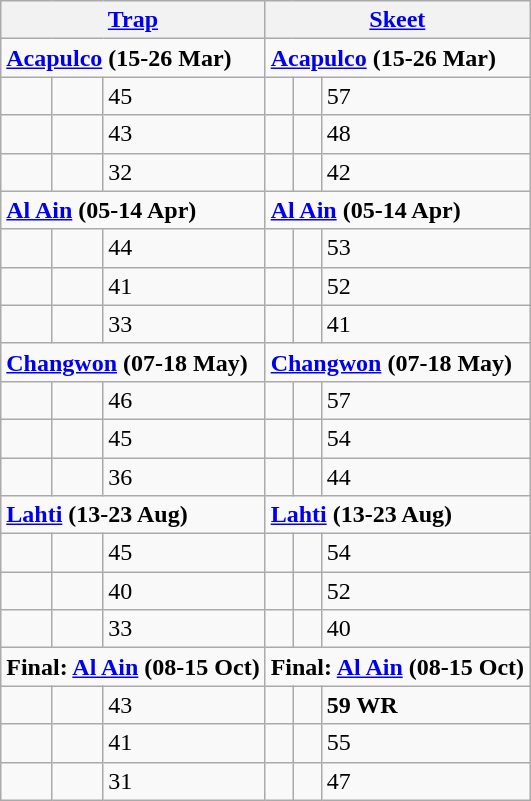<table class="wikitable">
<tr>
<th colspan="3"><a href='#'>Trap</a></th>
<th colspan="3"><a href='#'>Skeet</a></th>
</tr>
<tr>
<td colspan="3"><strong><a href='#'>Acapulco</a> </strong> <strong>(15-26 Mar)</strong></td>
<td colspan="3"><strong><a href='#'>Acapulco</a> </strong> <strong>(15-26 Mar)</strong></td>
</tr>
<tr>
<td></td>
<td></td>
<td>45</td>
<td></td>
<td></td>
<td>57</td>
</tr>
<tr>
<td></td>
<td></td>
<td>43</td>
<td></td>
<td></td>
<td>48</td>
</tr>
<tr>
<td></td>
<td></td>
<td>32</td>
<td></td>
<td></td>
<td>42</td>
</tr>
<tr>
<td colspan="3"><strong><a href='#'>Al Ain</a> </strong> <strong>(05-14 Apr)</strong></td>
<td colspan="3"><strong><a href='#'>Al Ain</a> </strong> <strong>(05-14 Apr)</strong></td>
</tr>
<tr>
<td></td>
<td></td>
<td>44</td>
<td></td>
<td></td>
<td>53</td>
</tr>
<tr>
<td></td>
<td></td>
<td>41</td>
<td></td>
<td></td>
<td>52</td>
</tr>
<tr>
<td></td>
<td></td>
<td>33</td>
<td></td>
<td></td>
<td>41</td>
</tr>
<tr>
<td colspan="3"><strong><a href='#'>Changwon</a></strong> <strong></strong> <strong>(07-18 May)</strong></td>
<td colspan="3"><strong><a href='#'>Changwon</a></strong> <strong></strong> <strong>(07-18 May)</strong></td>
</tr>
<tr>
<td></td>
<td></td>
<td>46</td>
<td></td>
<td></td>
<td>57</td>
</tr>
<tr>
<td></td>
<td></td>
<td>45</td>
<td></td>
<td></td>
<td>54</td>
</tr>
<tr>
<td></td>
<td></td>
<td>36</td>
<td></td>
<td></td>
<td>44</td>
</tr>
<tr>
<td colspan="3"><strong><a href='#'>Lahti</a></strong> <strong></strong> <strong>(13-23 Aug)</strong></td>
<td colspan="3"><strong><a href='#'>Lahti</a></strong> <strong></strong> <strong>(13-23 Aug)</strong></td>
</tr>
<tr>
<td></td>
<td></td>
<td>45</td>
<td></td>
<td></td>
<td>54</td>
</tr>
<tr>
<td></td>
<td></td>
<td>40</td>
<td></td>
<td></td>
<td>52</td>
</tr>
<tr>
<td></td>
<td></td>
<td>33</td>
<td></td>
<td></td>
<td>40</td>
</tr>
<tr>
<td colspan="3"><strong>Final: <a href='#'>Al Ain</a> </strong> <strong>(08-15 Oct)</strong></td>
<td colspan="3"><strong>Final: <a href='#'>Al Ain</a> </strong> <strong>(08-15 Oct)</strong></td>
</tr>
<tr>
<td></td>
<td></td>
<td>43</td>
<td></td>
<td></td>
<td><strong>59 WR</strong></td>
</tr>
<tr>
<td></td>
<td></td>
<td>41</td>
<td></td>
<td></td>
<td>55</td>
</tr>
<tr>
<td></td>
<td></td>
<td>31</td>
<td></td>
<td></td>
<td>47</td>
</tr>
</table>
